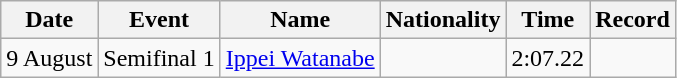<table class=wikitable style=text-align:center>
<tr>
<th>Date</th>
<th>Event</th>
<th>Name</th>
<th>Nationality</th>
<th>Time</th>
<th>Record</th>
</tr>
<tr>
<td>9 August</td>
<td>Semifinal 1</td>
<td align=left><a href='#'>Ippei Watanabe</a></td>
<td align=left></td>
<td>2:07.22</td>
<td></td>
</tr>
</table>
